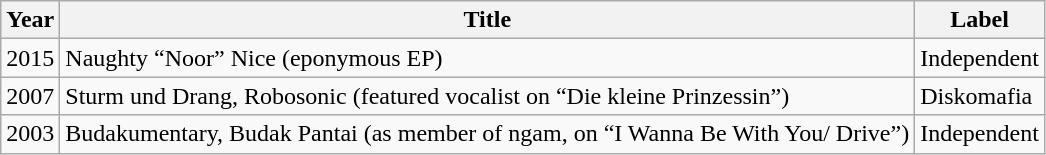<table class="wikitable">
<tr>
<th>Year</th>
<th>Title</th>
<th>Label</th>
</tr>
<tr>
<td>2015</td>
<td>Naughty “Noor” Nice (eponymous EP)</td>
<td>Independent</td>
</tr>
<tr>
<td>2007</td>
<td>Sturm und Drang, Robosonic (featured vocalist on “Die kleine Prinzessin”)</td>
<td>Diskomafia</td>
</tr>
<tr>
<td>2003</td>
<td>Budakumentary, Budak Pantai (as member of ngam, on “I Wanna Be With You/ Drive”)</td>
<td>Independent</td>
</tr>
</table>
